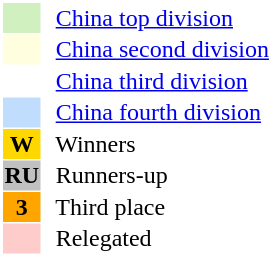<table style="border: 1px solid #ffffff; background-color: #ffffff" cellspacing="1" cellpadding="1">
<tr>
<td bgcolor="#D0F0C0" width="20"></td>
<td bgcolor="#ffffff" align="left">  <a href='#'>China top division</a></td>
</tr>
<tr>
<td bgcolor="#FFFFE0" width="20"></td>
<td bgcolor="#ffffff" align="left">  <a href='#'>China second division</a></td>
</tr>
<tr>
<th bgcolor="#ffffff" width="20"></th>
<td bgcolor="#ffffff" align="left">  <a href='#'>China third division</a></td>
</tr>
<tr>
<th bgcolor="#c1ddfd" width="20"></th>
<td bgcolor="#ffffff" align="left">  <a href='#'>China fourth division</a></td>
</tr>
<tr>
<th bgcolor="#FFD700" width="20">W</th>
<td bgcolor="#ffffff" align="left">  Winners</td>
</tr>
<tr>
<th bgcolor="#C0C0C0" width="20">RU</th>
<td bgcolor="#ffffff" align="left">  Runners-up</td>
</tr>
<tr>
<th bgcolor="#FFA500" width="20">3</th>
<td bgcolor="#ffffff" align="left">  Third place</td>
</tr>
<tr>
<th bgcolor="#ffcccc" width="20"></th>
<td bgcolor="#ffffff" align="left">  Relegated</td>
</tr>
</table>
